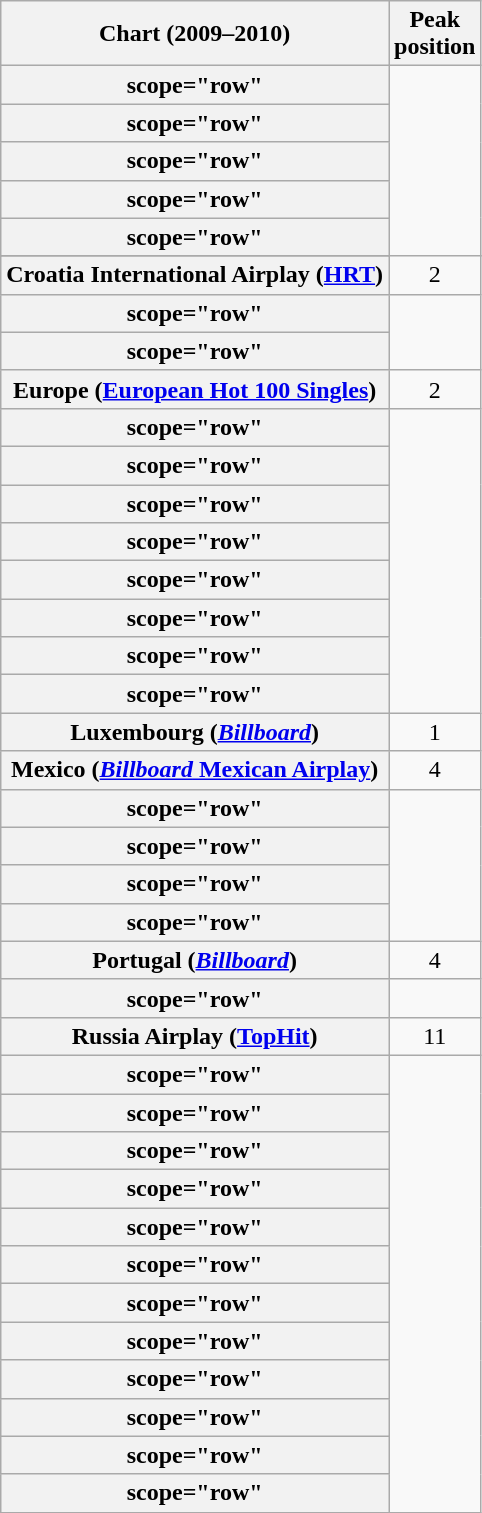<table class="wikitable sortable plainrowheaders">
<tr>
<th>Chart (2009–2010)</th>
<th>Peak<br>position</th>
</tr>
<tr>
<th>scope="row" </th>
</tr>
<tr>
<th>scope="row" </th>
</tr>
<tr>
<th>scope="row" </th>
</tr>
<tr>
<th>scope="row" </th>
</tr>
<tr>
<th>scope="row" </th>
</tr>
<tr>
</tr>
<tr>
<th scope="row">Croatia International Airplay (<a href='#'>HRT</a>)</th>
<td align="center">2</td>
</tr>
<tr>
<th>scope="row" </th>
</tr>
<tr>
<th>scope="row" </th>
</tr>
<tr>
<th scope="row">Europe (<a href='#'>European Hot 100 Singles</a>)</th>
<td align="center">2</td>
</tr>
<tr>
<th>scope="row" </th>
</tr>
<tr>
<th>scope="row" </th>
</tr>
<tr>
<th>scope="row" </th>
</tr>
<tr>
<th>scope="row" </th>
</tr>
<tr>
<th>scope="row" </th>
</tr>
<tr>
<th>scope="row" </th>
</tr>
<tr>
<th>scope="row" </th>
</tr>
<tr>
<th>scope="row" </th>
</tr>
<tr>
<th scope="row">Luxembourg (<a href='#'><em>Billboard</em></a>)</th>
<td align="center">1</td>
</tr>
<tr>
<th scope="row">Mexico (<a href='#'><em>Billboard</em> Mexican Airplay</a>)</th>
<td align="center">4</td>
</tr>
<tr>
<th>scope="row" </th>
</tr>
<tr>
<th>scope="row" </th>
</tr>
<tr>
<th>scope="row" </th>
</tr>
<tr>
<th>scope="row" </th>
</tr>
<tr>
<th scope="row">Portugal (<em><a href='#'>Billboard</a></em>)</th>
<td align="center">4</td>
</tr>
<tr>
<th>scope="row" </th>
</tr>
<tr>
<th scope="row">Russia Airplay (<a href='#'>TopHit</a>)</th>
<td align="center">11</td>
</tr>
<tr>
<th>scope="row" </th>
</tr>
<tr>
<th>scope="row" </th>
</tr>
<tr>
<th>scope="row" </th>
</tr>
<tr>
<th>scope="row" </th>
</tr>
<tr>
<th>scope="row" </th>
</tr>
<tr>
<th>scope="row" </th>
</tr>
<tr>
<th>scope="row" </th>
</tr>
<tr>
<th>scope="row" </th>
</tr>
<tr>
<th>scope="row" </th>
</tr>
<tr>
<th>scope="row" </th>
</tr>
<tr>
<th>scope="row" </th>
</tr>
<tr>
<th>scope="row" </th>
</tr>
<tr>
</tr>
</table>
